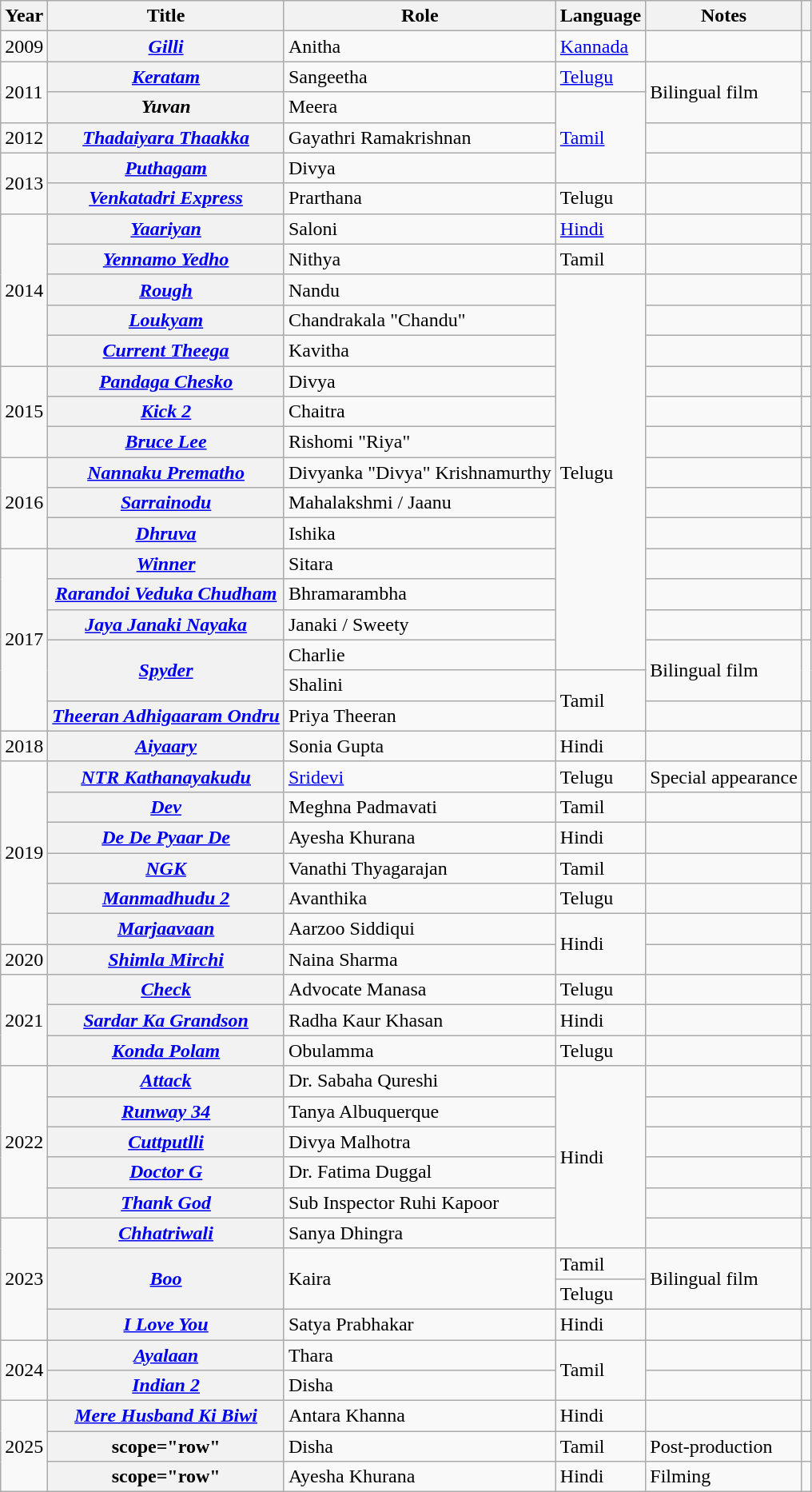<table class="wikitable sortable plainrowheaders" style="margin-right: 0;">
<tr>
<th scope="col">Year</th>
<th scope="col">Title</th>
<th scope="col">Role</th>
<th scope="col">Language</th>
<th scope="col" class="unsortable">Notes</th>
<th scope="col" class="unsortable"></th>
</tr>
<tr>
<td>2009</td>
<th scope="row"><em><a href='#'>Gilli</a></em></th>
<td>Anitha</td>
<td><a href='#'>Kannada</a></td>
<td></td>
<td></td>
</tr>
<tr>
<td rowspan="2">2011</td>
<th scope="row"><em><a href='#'>Keratam</a></em></th>
<td>Sangeetha</td>
<td><a href='#'>Telugu</a></td>
<td rowspan="2">Bilingual film</td>
<td></td>
</tr>
<tr>
<th scope="row"><em>Yuvan</em></th>
<td>Meera</td>
<td rowspan="3"><a href='#'>Tamil</a></td>
<td></td>
</tr>
<tr>
<td>2012</td>
<th scope="row"><em><a href='#'>Thadaiyara Thaakka</a></em></th>
<td>Gayathri Ramakrishnan</td>
<td></td>
<td></td>
</tr>
<tr>
<td rowspan="2">2013</td>
<th scope="row"><em><a href='#'>Puthagam</a></em></th>
<td>Divya</td>
<td></td>
<td></td>
</tr>
<tr>
<th scope="row"><em><a href='#'>Venkatadri Express</a></em></th>
<td>Prarthana</td>
<td>Telugu</td>
<td></td>
<td></td>
</tr>
<tr>
<td rowspan="5">2014</td>
<th scope="row"><em><a href='#'>Yaariyan</a></em></th>
<td>Saloni</td>
<td><a href='#'>Hindi</a></td>
<td></td>
<td></td>
</tr>
<tr>
<th scope="row"><em><a href='#'>Yennamo Yedho</a></em></th>
<td>Nithya</td>
<td>Tamil</td>
<td></td>
<td></td>
</tr>
<tr>
<th scope="row"><em><a href='#'>Rough</a></em></th>
<td>Nandu</td>
<td rowspan="13">Telugu</td>
<td></td>
<td></td>
</tr>
<tr>
<th scope="row"><em><a href='#'>Loukyam</a></em></th>
<td>Chandrakala "Chandu"</td>
<td></td>
<td></td>
</tr>
<tr>
<th scope="row"><em><a href='#'>Current Theega</a></em></th>
<td>Kavitha</td>
<td></td>
<td></td>
</tr>
<tr>
<td rowspan="3">2015</td>
<th scope="row"><em><a href='#'>Pandaga Chesko</a></em></th>
<td>Divya</td>
<td></td>
<td></td>
</tr>
<tr>
<th scope="row"><em><a href='#'>Kick 2</a></em></th>
<td>Chaitra</td>
<td></td>
<td></td>
</tr>
<tr>
<th scope="row"><em><a href='#'>Bruce Lee</a></em></th>
<td>Rishomi "Riya"</td>
<td></td>
<td></td>
</tr>
<tr>
<td rowspan="3">2016</td>
<th scope="row"><em><a href='#'>Nannaku Prematho</a></em></th>
<td>Divyanka "Divya" Krishnamurthy</td>
<td></td>
<td></td>
</tr>
<tr>
<th scope="row"><em><a href='#'>Sarrainodu</a></em></th>
<td>Mahalakshmi / Jaanu</td>
<td></td>
<td></td>
</tr>
<tr>
<th scope="row"><em><a href='#'>Dhruva</a></em></th>
<td>Ishika</td>
<td></td>
<td></td>
</tr>
<tr>
<td rowspan="6">2017</td>
<th scope="row"><em><a href='#'>Winner</a></em></th>
<td>Sitara</td>
<td></td>
<td></td>
</tr>
<tr>
<th scope="row"><em><a href='#'>Rarandoi Veduka Chudham</a></em></th>
<td>Bhramarambha</td>
<td></td>
<td></td>
</tr>
<tr>
<th scope="row"><em><a href='#'>Jaya Janaki Nayaka</a></em></th>
<td>Janaki / Sweety</td>
<td></td>
<td></td>
</tr>
<tr>
<th scope="row" rowspan=2><em><a href='#'>Spyder</a></em></th>
<td>Charlie</td>
<td rowspan=2>Bilingual film</td>
<td rowspan=2></td>
</tr>
<tr>
<td>Shalini</td>
<td rowspan=2>Tamil</td>
</tr>
<tr>
<th scope="row"><em><a href='#'>Theeran Adhigaaram Ondru</a></em></th>
<td>Priya Theeran</td>
<td></td>
<td></td>
</tr>
<tr>
<td>2018</td>
<th scope="row"><em><a href='#'>Aiyaary</a></em></th>
<td>Sonia Gupta</td>
<td>Hindi</td>
<td></td>
<td></td>
</tr>
<tr>
<td rowspan="6">2019</td>
<th scope="row"><em><a href='#'>NTR Kathanayakudu</a></em></th>
<td><a href='#'>Sridevi</a></td>
<td>Telugu</td>
<td>Special appearance</td>
<td></td>
</tr>
<tr>
<th scope="row"><em><a href='#'>Dev</a></em></th>
<td>Meghna Padmavati</td>
<td>Tamil</td>
<td></td>
<td></td>
</tr>
<tr>
<th scope="row"><em><a href='#'>De De Pyaar De</a></em></th>
<td>Ayesha Khurana</td>
<td>Hindi</td>
<td></td>
<td></td>
</tr>
<tr>
<th scope="row"><em><a href='#'>NGK</a></em></th>
<td>Vanathi Thyagarajan</td>
<td>Tamil</td>
<td></td>
<td></td>
</tr>
<tr>
<th scope="row"><em><a href='#'>Manmadhudu 2</a></em></th>
<td>Avanthika</td>
<td>Telugu</td>
<td></td>
<td></td>
</tr>
<tr>
<th scope="row"><em><a href='#'>Marjaavaan</a></em></th>
<td>Aarzoo Siddiqui</td>
<td rowspan=2>Hindi</td>
<td></td>
<td></td>
</tr>
<tr>
<td>2020</td>
<th scope="row"><em><a href='#'>Shimla Mirchi</a></em></th>
<td>Naina Sharma</td>
<td></td>
<td></td>
</tr>
<tr>
<td rowspan="3">2021</td>
<th scope="row"><em><a href='#'>Check</a></em></th>
<td>Advocate Manasa</td>
<td>Telugu</td>
<td></td>
<td></td>
</tr>
<tr>
<th scope="row"><em><a href='#'>Sardar Ka Grandson</a></em></th>
<td>Radha Kaur Khasan</td>
<td>Hindi</td>
<td></td>
<td></td>
</tr>
<tr>
<th scope="row"><em><a href='#'>Konda Polam</a></em></th>
<td>Obulamma</td>
<td>Telugu</td>
<td></td>
<td></td>
</tr>
<tr>
<td rowspan="5">2022</td>
<th scope="row"><em><a href='#'>Attack</a></em></th>
<td>Dr. Sabaha Qureshi</td>
<td rowspan="6">Hindi</td>
<td></td>
<td></td>
</tr>
<tr>
<th scope="row"><em><a href='#'>Runway 34</a></em></th>
<td>Tanya Albuquerque</td>
<td></td>
<td></td>
</tr>
<tr>
<th scope="row"><em><a href='#'>Cuttputlli</a></em></th>
<td>Divya Malhotra</td>
<td></td>
<td></td>
</tr>
<tr>
<th scope="row"><em><a href='#'>Doctor G</a></em></th>
<td>Dr. Fatima Duggal</td>
<td></td>
<td></td>
</tr>
<tr>
<th scope="row"><em><a href='#'>Thank God</a></em></th>
<td>Sub Inspector Ruhi Kapoor</td>
<td></td>
<td></td>
</tr>
<tr>
<td rowspan="4">2023</td>
<th scope="row"><em><a href='#'>Chhatriwali</a></em></th>
<td>Sanya Dhingra</td>
<td></td>
<td></td>
</tr>
<tr>
<th scope="row" rowspan="2"><em><a href='#'>Boo</a></em></th>
<td rowspan="2">Kaira</td>
<td>Tamil</td>
<td rowspan="2">Bilingual film</td>
<td rowspan="2"></td>
</tr>
<tr>
<td>Telugu</td>
</tr>
<tr>
<th scope="row"><em><a href='#'>I Love You</a></em></th>
<td>Satya Prabhakar</td>
<td>Hindi</td>
<td></td>
<td></td>
</tr>
<tr>
<td rowspan="2">2024</td>
<th scope="row"><em><a href='#'>Ayalaan</a></em></th>
<td>Thara</td>
<td rowspan="2">Tamil</td>
<td></td>
<td></td>
</tr>
<tr>
<th scope="row"><em><a href='#'>Indian 2</a></em></th>
<td>Disha</td>
<td></td>
<td></td>
</tr>
<tr>
<td rowspan="3">2025</td>
<th scope="row"><em><a href='#'>Mere Husband Ki Biwi</a></em></th>
<td>Antara Khanna</td>
<td>Hindi</td>
<td></td>
<td></td>
</tr>
<tr>
<th>scope="row"  </th>
<td>Disha</td>
<td>Tamil</td>
<td>Post-production</td>
<td></td>
</tr>
<tr>
<th>scope="row" </th>
<td>Ayesha Khurana</td>
<td>Hindi</td>
<td>Filming</td>
<td></td>
</tr>
</table>
